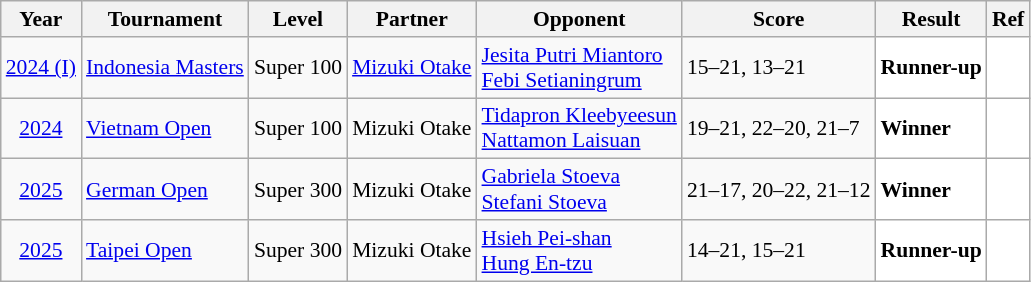<table class="sortable wikitable" style="font-size: 90%;">
<tr>
<th>Year</th>
<th>Tournament</th>
<th>Level</th>
<th>Partner</th>
<th>Opponent</th>
<th>Score</th>
<th>Result</th>
<th>Ref</th>
</tr>
<tr>
<td align="center"><a href='#'>2024 (I)</a></td>
<td align="left"><a href='#'>Indonesia Masters</a></td>
<td align="left">Super 100</td>
<td align="left"> <a href='#'>Mizuki Otake</a></td>
<td align="left"> <a href='#'>Jesita Putri Miantoro</a><br> <a href='#'>Febi Setianingrum</a></td>
<td align="left">15–21, 13–21</td>
<td style="text-align:left; background:white"> <strong>Runner-up</strong></td>
<td style="text-align:center; background:white"></td>
</tr>
<tr>
<td align="center"><a href='#'>2024</a></td>
<td align="left"><a href='#'>Vietnam Open</a></td>
<td align="left">Super 100</td>
<td align="left"> Mizuki Otake</td>
<td align="left"> <a href='#'>Tidapron Kleebyeesun</a><br> <a href='#'>Nattamon Laisuan</a></td>
<td align="left">19–21, 22–20, 21–7</td>
<td style="text-align:left; background:white"> <strong>Winner</strong></td>
<td style="text-align:center; background:white"></td>
</tr>
<tr>
<td align="center"><a href='#'>2025</a></td>
<td align="left"><a href='#'>German Open</a></td>
<td align="left">Super 300</td>
<td align="left"> Mizuki Otake</td>
<td align="left"> <a href='#'>Gabriela Stoeva</a><br> <a href='#'>Stefani Stoeva</a></td>
<td align="left">21–17, 20–22, 21–12</td>
<td style="text-align:left; background:white"> <strong>Winner</strong></td>
<td style="text-align:center; background:white"></td>
</tr>
<tr>
<td align="center"><a href='#'>2025</a></td>
<td align="left"><a href='#'>Taipei Open</a></td>
<td align="left">Super 300</td>
<td align="left"> Mizuki Otake</td>
<td align="left"> <a href='#'>Hsieh Pei-shan</a><br> <a href='#'>Hung En-tzu</a></td>
<td align="left">14–21, 15–21</td>
<td style="text-align:left; background:white"> <strong>Runner-up</strong></td>
<td style="text-align:center; background:white"></td>
</tr>
</table>
